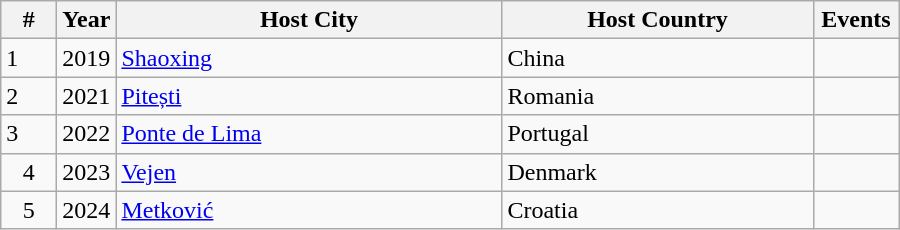<table class="wikitable sortable" style="font-size:100%">
<tr>
<th width="30">#</th>
<th width="30">Year</th>
<th width="250">Host City</th>
<th width="200">Host Country</th>
<th width="50">Events</th>
</tr>
<tr>
<td>1</td>
<td>2019</td>
<td><a href='#'>Shaoxing</a></td>
<td>  China</td>
<td></td>
</tr>
<tr>
<td>2</td>
<td>2021</td>
<td><a href='#'>Pitești</a></td>
<td> Romania</td>
<td></td>
</tr>
<tr>
<td>3</td>
<td>2022</td>
<td><a href='#'>Ponte de Lima</a></td>
<td> Portugal</td>
<td></td>
</tr>
<tr>
<td align="center">4</td>
<td align="center">2023</td>
<td><a href='#'>Vejen</a></td>
<td> Denmark</td>
<td align="center"></td>
</tr>
<tr>
<td align="center">5</td>
<td align="center">2024</td>
<td><a href='#'>Metković</a></td>
<td>Croatia</td>
<td align="center"></td>
</tr>
</table>
